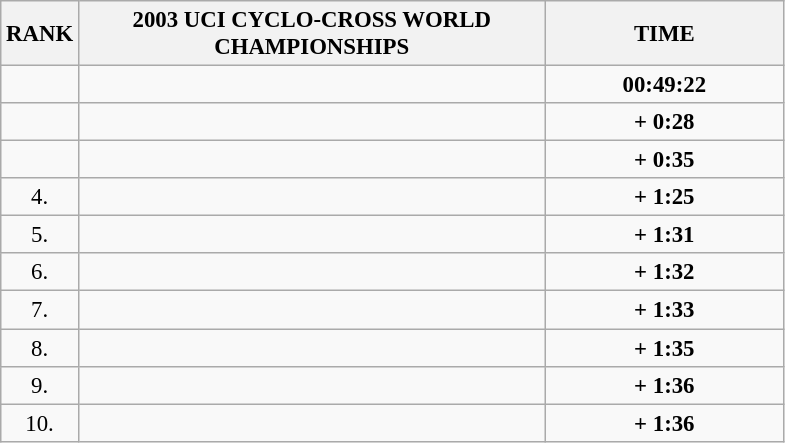<table class="wikitable" style="font-size:95%;">
<tr>
<th>RANK</th>
<th align="left" style="width: 20em">2003 UCI CYCLO-CROSS WORLD CHAMPIONSHIPS</th>
<th align="left" style="width: 10em">TIME</th>
</tr>
<tr>
<td align="center"></td>
<td></td>
<td align="center"><strong>00:49:22</strong></td>
</tr>
<tr>
<td align="center"></td>
<td></td>
<td align="center"><strong>+ 0:28</strong></td>
</tr>
<tr>
<td align="center"></td>
<td></td>
<td align="center"><strong>+ 0:35</strong></td>
</tr>
<tr>
<td align="center">4.</td>
<td></td>
<td align="center"><strong> + 1:25</strong></td>
</tr>
<tr>
<td align="center">5.</td>
<td></td>
<td align="center"><strong> + 1:31</strong></td>
</tr>
<tr>
<td align="center">6.</td>
<td></td>
<td align="center"><strong> + 1:32</strong></td>
</tr>
<tr>
<td align="center">7.</td>
<td></td>
<td align="center"><strong> + 1:33</strong></td>
</tr>
<tr>
<td align="center">8.</td>
<td></td>
<td align="center"><strong> + 1:35</strong></td>
</tr>
<tr>
<td align="center">9.</td>
<td></td>
<td align="center"><strong> + 1:36</strong></td>
</tr>
<tr>
<td align="center">10.</td>
<td></td>
<td align="center"><strong> + 1:36</strong></td>
</tr>
</table>
